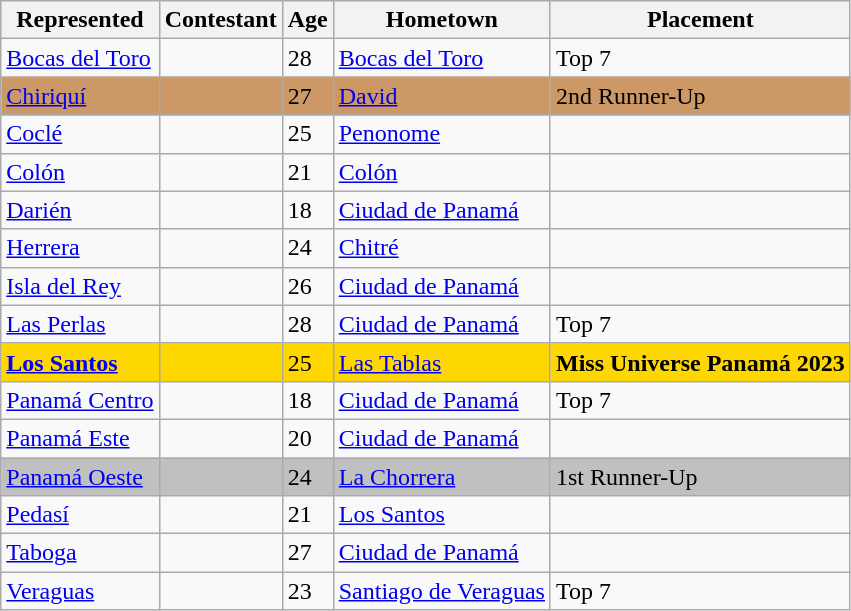<table class="sortable wikitable">
<tr>
<th>Represented</th>
<th>Contestant</th>
<th>Age</th>
<th>Hometown</th>
<th>Placement</th>
</tr>
<tr>
<td><a href='#'>Bocas del Toro</a></td>
<td></td>
<td>28</td>
<td><a href='#'>Bocas del Toro</a></td>
<td>Top 7</td>
</tr>
<tr bgcolor=#cc9966>
<td><a href='#'>Chiriquí</a></td>
<td></td>
<td>27</td>
<td><a href='#'>David</a></td>
<td>2nd Runner-Up</td>
</tr>
<tr>
<td><a href='#'>Coclé</a></td>
<td></td>
<td>25</td>
<td><a href='#'>Penonome</a></td>
<td></td>
</tr>
<tr>
<td><a href='#'>Colón</a></td>
<td></td>
<td>21</td>
<td><a href='#'>Colón</a></td>
<td></td>
</tr>
<tr>
<td><a href='#'>Darién</a></td>
<td></td>
<td>18</td>
<td><a href='#'>Ciudad de Panamá</a></td>
<td></td>
</tr>
<tr>
<td><a href='#'>Herrera</a></td>
<td></td>
<td>24</td>
<td><a href='#'>Chitré</a></td>
<td></td>
</tr>
<tr>
<td><a href='#'>Isla del Rey</a></td>
<td></td>
<td>26</td>
<td><a href='#'>Ciudad de Panamá</a></td>
<td></td>
</tr>
<tr>
<td><a href='#'>Las Perlas</a></td>
<td></td>
<td>28</td>
<td><a href='#'>Ciudad de Panamá</a></td>
<td>Top 7</td>
</tr>
<tr bgcolor=gold>
<td><strong><a href='#'>Los Santos</a></strong></td>
<td></td>
<td>25</td>
<td><a href='#'>Las Tablas</a></td>
<td><strong>Miss Universe Panamá 2023</strong></td>
</tr>
<tr>
<td><a href='#'>Panamá Centro</a></td>
<td></td>
<td>18</td>
<td><a href='#'>Ciudad de Panamá</a></td>
<td>Top 7</td>
</tr>
<tr>
<td><a href='#'>Panamá Este</a></td>
<td></td>
<td>20</td>
<td><a href='#'>Ciudad de Panamá</a></td>
<td></td>
</tr>
<tr bgcolor=silver>
<td><a href='#'>Panamá Oeste</a></td>
<td></td>
<td>24</td>
<td><a href='#'>La Chorrera</a></td>
<td>1st Runner-Up</td>
</tr>
<tr>
<td><a href='#'>Pedasí</a></td>
<td></td>
<td>21</td>
<td><a href='#'>Los Santos</a></td>
<td></td>
</tr>
<tr>
<td><a href='#'>Taboga</a></td>
<td></td>
<td>27</td>
<td><a href='#'>Ciudad de Panamá</a></td>
<td></td>
</tr>
<tr>
<td><a href='#'>Veraguas</a></td>
<td></td>
<td>23</td>
<td><a href='#'>Santiago de Veraguas</a></td>
<td>Top 7</td>
</tr>
</table>
